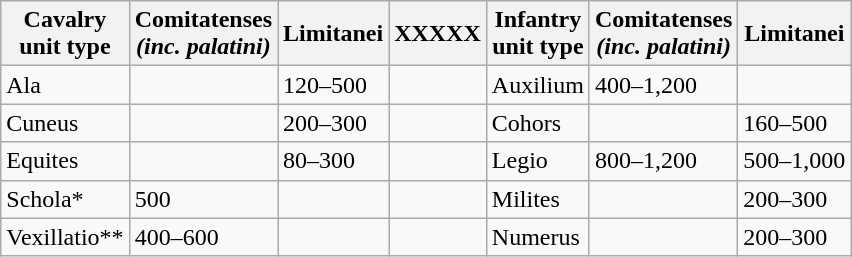<table class = wikitable>
<tr>
<th>Cavalry<br>unit type</th>
<th>Comitatenses<br><em>(inc. palatini)</em></th>
<th>Limitanei</th>
<th>XXXXX</th>
<th>Infantry<br>unit type</th>
<th>Comitatenses<br><em>(inc. palatini)</em></th>
<th>Limitanei</th>
</tr>
<tr>
<td>Ala</td>
<td></td>
<td>120–500</td>
<td></td>
<td>Auxilium</td>
<td>400–1,200</td>
<td></td>
</tr>
<tr>
<td>Cuneus</td>
<td></td>
<td>200–300</td>
<td></td>
<td>Cohors</td>
<td></td>
<td>160–500</td>
</tr>
<tr>
<td>Equites</td>
<td></td>
<td>80–300</td>
<td></td>
<td>Legio</td>
<td>800–1,200</td>
<td>500–1,000</td>
</tr>
<tr>
<td>Schola*</td>
<td>500</td>
<td></td>
<td></td>
<td>Milites</td>
<td></td>
<td>200–300</td>
</tr>
<tr>
<td>Vexillatio**</td>
<td>400–600</td>
<td></td>
<td></td>
<td>Numerus</td>
<td></td>
<td>200–300</td>
</tr>
</table>
